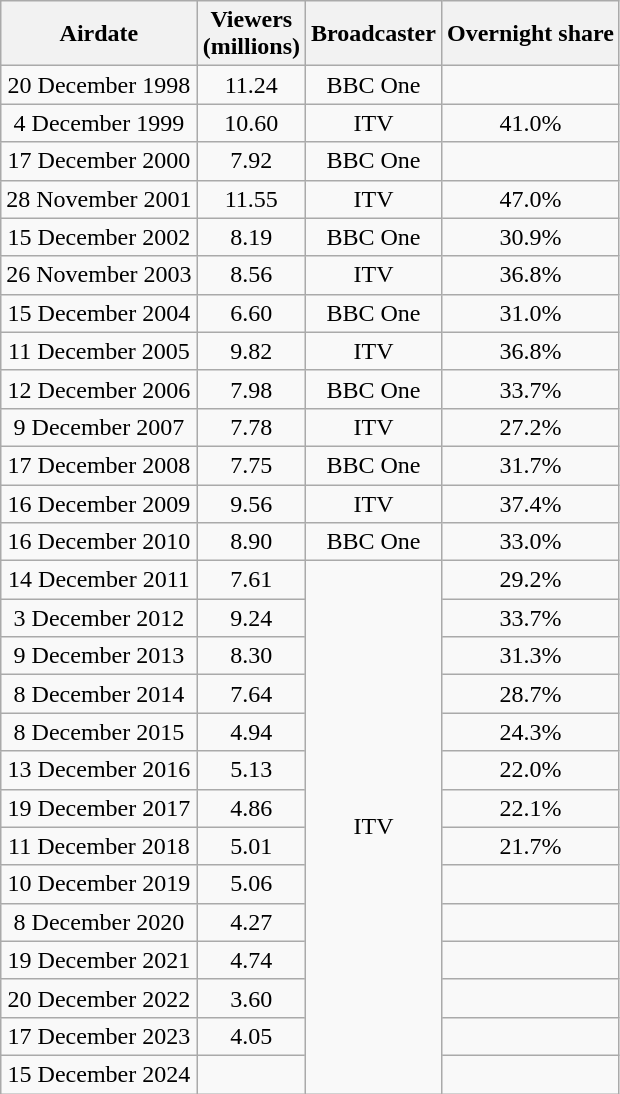<table class="wikitable sortable" style="text-align:center;">
<tr>
<th>Airdate</th>
<th>Viewers<br>(millions)</th>
<th class="unsortable">Broadcaster</th>
<th>Overnight share</th>
</tr>
<tr>
<td>20 December 1998</td>
<td>11.24</td>
<td>BBC One</td>
<td></td>
</tr>
<tr>
<td>4 December 1999</td>
<td>10.60</td>
<td>ITV</td>
<td>41.0%</td>
</tr>
<tr>
<td>17 December 2000</td>
<td>7.92</td>
<td>BBC One</td>
<td></td>
</tr>
<tr>
<td>28 November 2001</td>
<td>11.55</td>
<td>ITV</td>
<td>47.0%</td>
</tr>
<tr>
<td>15 December 2002</td>
<td>8.19</td>
<td>BBC One</td>
<td>30.9%</td>
</tr>
<tr>
<td>26 November 2003</td>
<td>8.56</td>
<td>ITV</td>
<td>36.8%</td>
</tr>
<tr>
<td>15 December 2004</td>
<td>6.60</td>
<td>BBC One</td>
<td>31.0%</td>
</tr>
<tr>
<td>11 December 2005</td>
<td>9.82</td>
<td>ITV</td>
<td>36.8%</td>
</tr>
<tr>
<td>12 December 2006</td>
<td>7.98</td>
<td>BBC One</td>
<td>33.7%</td>
</tr>
<tr>
<td>9 December 2007</td>
<td>7.78</td>
<td>ITV</td>
<td>27.2%</td>
</tr>
<tr>
<td>17 December 2008</td>
<td>7.75</td>
<td>BBC One</td>
<td>31.7%</td>
</tr>
<tr>
<td>16 December 2009</td>
<td>9.56</td>
<td>ITV</td>
<td>37.4%</td>
</tr>
<tr>
<td>16 December 2010</td>
<td>8.90</td>
<td>BBC One</td>
<td>33.0%</td>
</tr>
<tr>
<td>14 December 2011</td>
<td>7.61</td>
<td rowspan="14">ITV</td>
<td>29.2%</td>
</tr>
<tr>
<td>3 December 2012</td>
<td>9.24</td>
<td>33.7%</td>
</tr>
<tr>
<td>9 December 2013</td>
<td>8.30</td>
<td>31.3%</td>
</tr>
<tr>
<td>8 December 2014</td>
<td>7.64</td>
<td>28.7%</td>
</tr>
<tr>
<td>8 December 2015</td>
<td>4.94</td>
<td>24.3%</td>
</tr>
<tr>
<td>13 December 2016</td>
<td>5.13</td>
<td>22.0%</td>
</tr>
<tr>
<td>19 December 2017</td>
<td>4.86</td>
<td>22.1%</td>
</tr>
<tr>
<td>11 December 2018</td>
<td>5.01</td>
<td>21.7%</td>
</tr>
<tr>
<td>10 December 2019</td>
<td>5.06</td>
<td></td>
</tr>
<tr>
<td>8 December 2020</td>
<td>4.27</td>
<td></td>
</tr>
<tr>
<td>19 December 2021</td>
<td>4.74</td>
<td></td>
</tr>
<tr>
<td>20 December 2022</td>
<td>3.60</td>
<td></td>
</tr>
<tr>
<td>17 December 2023</td>
<td>4.05</td>
<td></td>
</tr>
<tr>
<td>15 December 2024</td>
<td></td>
<td></td>
</tr>
</table>
